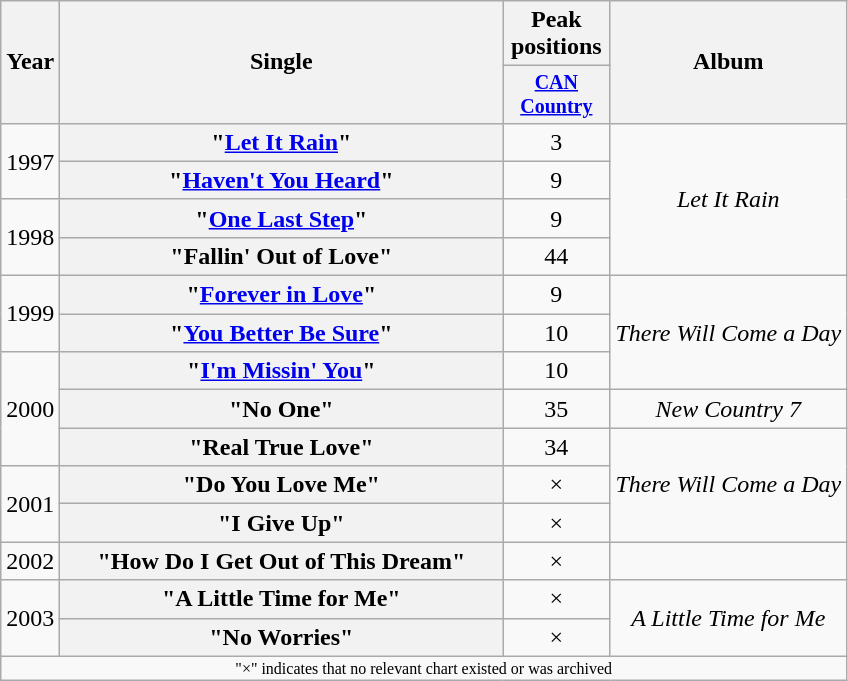<table class="wikitable plainrowheaders" style="text-align:center;">
<tr>
<th rowspan="2">Year</th>
<th rowspan="2" style="width:18em;">Single</th>
<th>Peak positions</th>
<th rowspan="2">Album</th>
</tr>
<tr style="font-size:smaller;">
<th width="65"><a href='#'>CAN Country</a><br></th>
</tr>
<tr>
<td rowspan="2">1997</td>
<th scope="row">"<a href='#'>Let It Rain</a>"</th>
<td>3</td>
<td rowspan="4"><em>Let It Rain</em></td>
</tr>
<tr>
<th scope="row">"<a href='#'>Haven't You Heard</a>"</th>
<td>9</td>
</tr>
<tr>
<td rowspan="2">1998</td>
<th scope="row">"<a href='#'>One Last Step</a>"</th>
<td>9</td>
</tr>
<tr>
<th scope="row">"Fallin' Out of Love"</th>
<td>44</td>
</tr>
<tr>
<td rowspan="2">1999</td>
<th scope="row">"<a href='#'>Forever in Love</a>" </th>
<td>9</td>
<td rowspan="3"><em>There Will Come a Day</em></td>
</tr>
<tr>
<th scope="row">"<a href='#'>You Better Be Sure</a>"</th>
<td>10</td>
</tr>
<tr>
<td rowspan="3">2000</td>
<th scope="row">"<a href='#'>I'm Missin' You</a>"</th>
<td>10</td>
</tr>
<tr>
<th scope="row">"No One" </th>
<td>35</td>
<td><em>New Country 7</em></td>
</tr>
<tr>
<th scope="row">"Real True Love"</th>
<td>34</td>
<td rowspan="3"><em>There Will Come a Day</em></td>
</tr>
<tr>
<td rowspan="2">2001</td>
<th scope="row">"Do You Love Me"</th>
<td>×</td>
</tr>
<tr>
<th scope="row">"I Give Up"</th>
<td>×</td>
</tr>
<tr>
<td>2002</td>
<th scope="row">"How Do I Get Out of This Dream"</th>
<td>×</td>
<td></td>
</tr>
<tr>
<td rowspan="2">2003</td>
<th scope="row">"A Little Time for Me"</th>
<td>×</td>
<td rowspan="2"><em>A Little Time for Me</em></td>
</tr>
<tr>
<th scope="row">"No Worries"</th>
<td>×</td>
</tr>
<tr>
<td colspan="5" style="font-size:8pt">"×" indicates that no relevant chart existed or was archived</td>
</tr>
</table>
